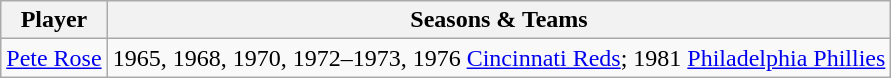<table class="wikitable sortable">
<tr>
<th>Player</th>
<th>Seasons & Teams</th>
</tr>
<tr>
<td><a href='#'>Pete Rose</a></td>
<td>1965, 1968, 1970, 1972–1973, 1976 <a href='#'>Cincinnati Reds</a>; 1981 <a href='#'>Philadelphia Phillies</a></td>
</tr>
</table>
